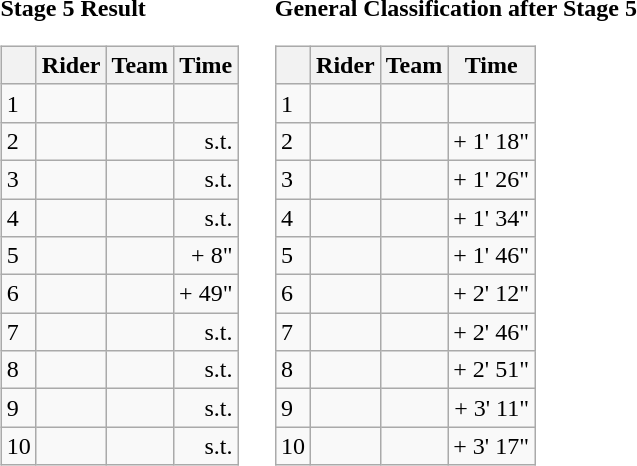<table>
<tr>
<td><strong>Stage 5 Result</strong><br><table class="wikitable">
<tr>
<th></th>
<th>Rider</th>
<th>Team</th>
<th>Time</th>
</tr>
<tr>
<td>1</td>
<td></td>
<td></td>
<td align="right"></td>
</tr>
<tr>
<td>2</td>
<td></td>
<td></td>
<td align="right">s.t.</td>
</tr>
<tr>
<td>3</td>
<td></td>
<td></td>
<td align="right">s.t.</td>
</tr>
<tr>
<td>4</td>
<td></td>
<td></td>
<td align="right">s.t.</td>
</tr>
<tr>
<td>5</td>
<td></td>
<td></td>
<td align="right">+ 8"</td>
</tr>
<tr>
<td>6</td>
<td></td>
<td></td>
<td align="right">+ 49"</td>
</tr>
<tr>
<td>7</td>
<td></td>
<td></td>
<td align="right">s.t.</td>
</tr>
<tr>
<td>8</td>
<td></td>
<td></td>
<td align="right">s.t.</td>
</tr>
<tr>
<td>9</td>
<td></td>
<td></td>
<td align="right">s.t.</td>
</tr>
<tr>
<td>10</td>
<td></td>
<td></td>
<td align="right">s.t.</td>
</tr>
</table>
</td>
<td></td>
<td><strong>General Classification after Stage 5</strong><br><table class="wikitable">
<tr>
<th></th>
<th>Rider</th>
<th>Team</th>
<th>Time</th>
</tr>
<tr>
<td>1</td>
<td> </td>
<td></td>
<td align="right"></td>
</tr>
<tr>
<td>2</td>
<td></td>
<td></td>
<td align="right">+ 1' 18"</td>
</tr>
<tr>
<td>3</td>
<td></td>
<td></td>
<td align="right">+ 1' 26"</td>
</tr>
<tr>
<td>4</td>
<td></td>
<td></td>
<td align="right">+ 1' 34"</td>
</tr>
<tr>
<td>5</td>
<td></td>
<td></td>
<td align="right">+ 1' 46"</td>
</tr>
<tr>
<td>6</td>
<td></td>
<td></td>
<td align="right">+ 2' 12"</td>
</tr>
<tr>
<td>7</td>
<td></td>
<td></td>
<td align="right">+ 2' 46"</td>
</tr>
<tr>
<td>8</td>
<td></td>
<td></td>
<td align="right">+ 2' 51"</td>
</tr>
<tr>
<td>9</td>
<td></td>
<td></td>
<td align="right">+ 3' 11"</td>
</tr>
<tr>
<td>10</td>
<td></td>
<td></td>
<td align="right">+ 3' 17"</td>
</tr>
</table>
</td>
</tr>
</table>
